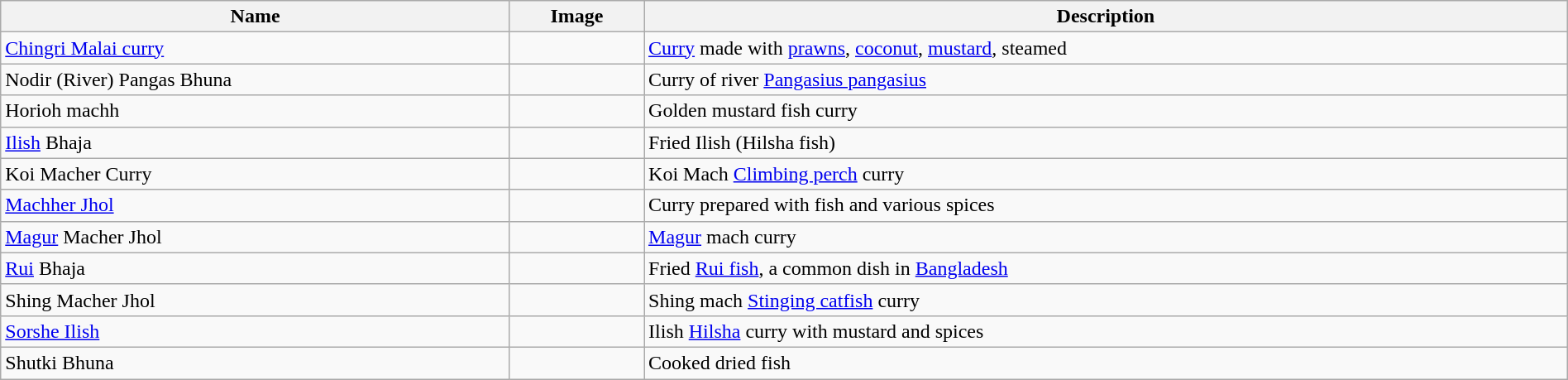<table class="wikitable sortable" width="100%">
<tr>
<th>Name</th>
<th>Image</th>
<th>Description</th>
</tr>
<tr>
<td><a href='#'>Chingri Malai curry</a></td>
<td></td>
<td><a href='#'>Curry</a> made with <a href='#'>prawns</a>, <a href='#'>coconut</a>, <a href='#'>mustard</a>, steamed</td>
</tr>
<tr>
<td>Nodir (River) Pangas Bhuna</td>
<td></td>
<td>Curry of river <a href='#'>Pangasius pangasius</a></td>
</tr>
<tr>
<td>Horioh machh</td>
<td></td>
<td>Golden mustard fish curry</td>
</tr>
<tr>
<td><a href='#'>Ilish</a> Bhaja</td>
<td></td>
<td>Fried Ilish (Hilsha fish)</td>
</tr>
<tr>
<td>Koi Macher Curry</td>
<td></td>
<td>Koi Mach <a href='#'>Climbing perch</a> curry</td>
</tr>
<tr>
<td><a href='#'>Machher Jhol</a></td>
<td></td>
<td>Curry prepared with fish and various spices</td>
</tr>
<tr>
<td><a href='#'>Magur</a> Macher Jhol</td>
<td></td>
<td><a href='#'>Magur</a> mach curry</td>
</tr>
<tr>
<td><a href='#'>Rui</a> Bhaja</td>
<td></td>
<td>Fried <a href='#'>Rui fish</a>, a common dish in <a href='#'>Bangladesh</a></td>
</tr>
<tr>
<td>Shing Macher Jhol</td>
<td></td>
<td>Shing mach <a href='#'>Stinging catfish</a> curry</td>
</tr>
<tr>
<td><a href='#'>Sorshe Ilish</a></td>
<td></td>
<td>Ilish <a href='#'>Hilsha</a> curry with mustard and spices</td>
</tr>
<tr>
<td>Shutki Bhuna</td>
<td></td>
<td>Cooked dried fish</td>
</tr>
</table>
